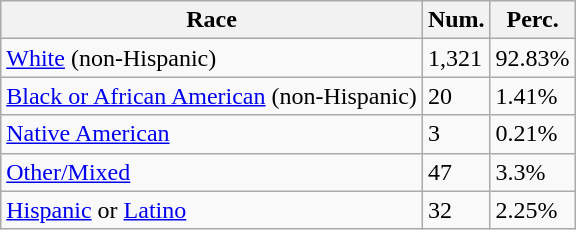<table class="wikitable">
<tr>
<th>Race</th>
<th>Num.</th>
<th>Perc.</th>
</tr>
<tr>
<td><a href='#'>White</a> (non-Hispanic)</td>
<td>1,321</td>
<td>92.83%</td>
</tr>
<tr>
<td><a href='#'>Black or African American</a> (non-Hispanic)</td>
<td>20</td>
<td>1.41%</td>
</tr>
<tr>
<td><a href='#'>Native American</a></td>
<td>3</td>
<td>0.21%</td>
</tr>
<tr>
<td><a href='#'>Other/Mixed</a></td>
<td>47</td>
<td>3.3%</td>
</tr>
<tr>
<td><a href='#'>Hispanic</a> or <a href='#'>Latino</a></td>
<td>32</td>
<td>2.25%</td>
</tr>
</table>
